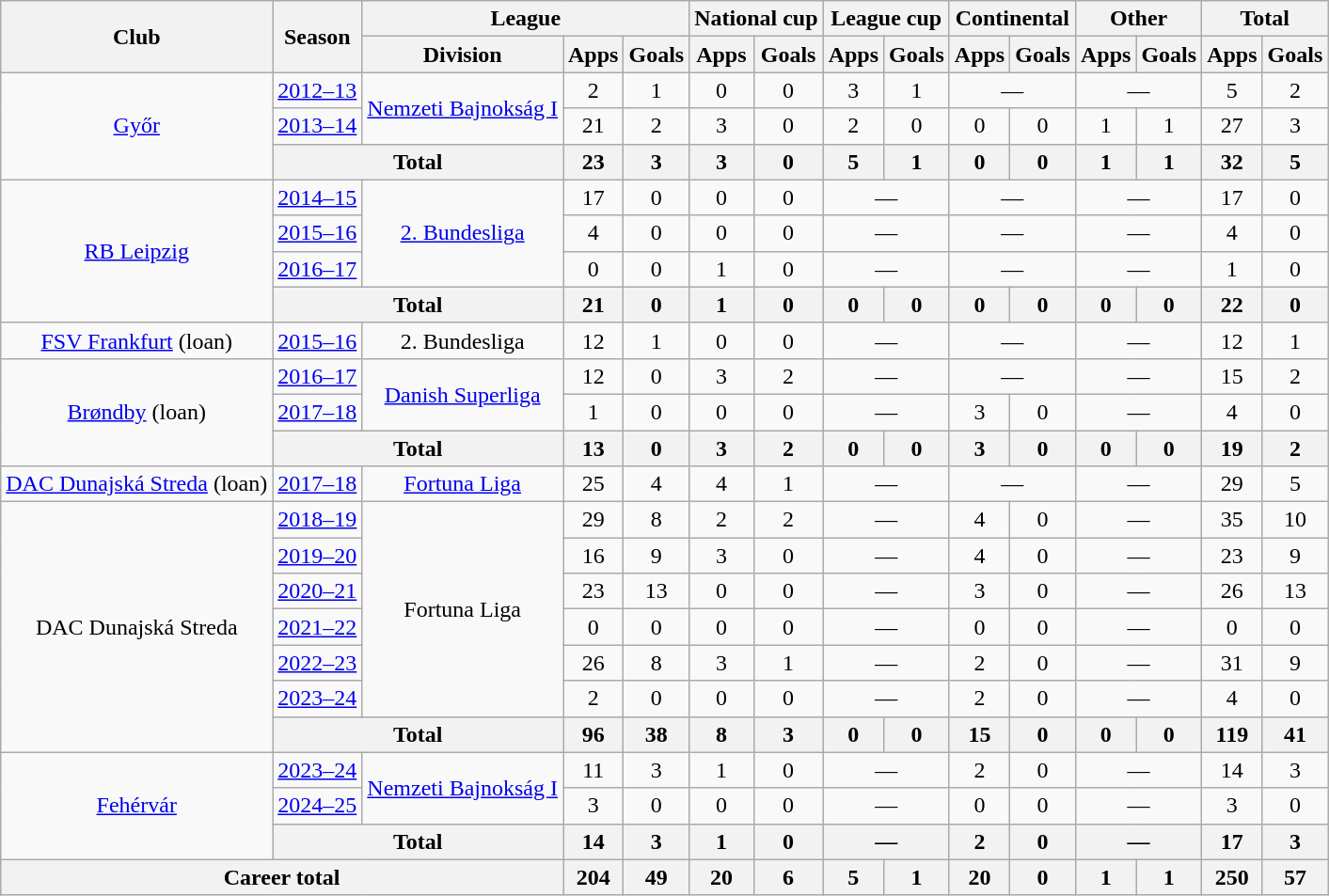<table class="wikitable" style="text-align:center">
<tr>
<th rowspan="2">Club</th>
<th rowspan="2">Season</th>
<th colspan="3">League</th>
<th colspan="2">National cup</th>
<th colspan="2">League cup</th>
<th colspan="2">Continental</th>
<th colspan="2">Other</th>
<th colspan="2">Total</th>
</tr>
<tr>
<th>Division</th>
<th>Apps</th>
<th>Goals</th>
<th>Apps</th>
<th>Goals</th>
<th>Apps</th>
<th>Goals</th>
<th>Apps</th>
<th>Goals</th>
<th>Apps</th>
<th>Goals</th>
<th>Apps</th>
<th>Goals</th>
</tr>
<tr>
<td rowspan="3"><a href='#'>Győr</a></td>
<td><a href='#'>2012–13</a></td>
<td rowspan="2"><a href='#'>Nemzeti Bajnokság I</a></td>
<td>2</td>
<td>1</td>
<td>0</td>
<td>0</td>
<td>3</td>
<td>1</td>
<td colspan="2">—</td>
<td colspan="2">—</td>
<td>5</td>
<td>2</td>
</tr>
<tr>
<td><a href='#'>2013–14</a></td>
<td>21</td>
<td>2</td>
<td>3</td>
<td>0</td>
<td>2</td>
<td>0</td>
<td>0</td>
<td>0</td>
<td>1</td>
<td>1</td>
<td>27</td>
<td>3</td>
</tr>
<tr>
<th colspan="2">Total</th>
<th>23</th>
<th>3</th>
<th>3</th>
<th>0</th>
<th>5</th>
<th>1</th>
<th>0</th>
<th>0</th>
<th>1</th>
<th>1</th>
<th>32</th>
<th>5</th>
</tr>
<tr>
<td rowspan="4"><a href='#'>RB Leipzig</a></td>
<td><a href='#'>2014–15</a></td>
<td rowspan="3"><a href='#'>2. Bundesliga</a></td>
<td>17</td>
<td>0</td>
<td>0</td>
<td>0</td>
<td colspan="2">—</td>
<td colspan="2">—</td>
<td colspan="2">—</td>
<td>17</td>
<td>0</td>
</tr>
<tr>
<td><a href='#'>2015–16</a></td>
<td>4</td>
<td>0</td>
<td>0</td>
<td>0</td>
<td colspan="2">—</td>
<td colspan="2">—</td>
<td colspan="2">—</td>
<td>4</td>
<td>0</td>
</tr>
<tr>
<td><a href='#'>2016–17</a></td>
<td>0</td>
<td>0</td>
<td>1</td>
<td>0</td>
<td colspan="2">—</td>
<td colspan="2">—</td>
<td colspan="2">—</td>
<td>1</td>
<td>0</td>
</tr>
<tr>
<th colspan="2">Total</th>
<th>21</th>
<th>0</th>
<th>1</th>
<th>0</th>
<th>0</th>
<th>0</th>
<th>0</th>
<th>0</th>
<th>0</th>
<th>0</th>
<th>22</th>
<th>0</th>
</tr>
<tr>
<td><a href='#'>FSV Frankfurt</a> (loan)</td>
<td><a href='#'>2015–16</a></td>
<td>2. Bundesliga</td>
<td>12</td>
<td>1</td>
<td>0</td>
<td>0</td>
<td colspan="2">—</td>
<td colspan="2">—</td>
<td colspan="2">—</td>
<td>12</td>
<td>1</td>
</tr>
<tr>
<td rowspan="3"><a href='#'>Brøndby</a> (loan)</td>
<td><a href='#'>2016–17</a></td>
<td rowspan="2"><a href='#'>Danish Superliga</a></td>
<td>12</td>
<td>0</td>
<td>3</td>
<td>2</td>
<td colspan="2">—</td>
<td colspan="2">—</td>
<td colspan="2">—</td>
<td>15</td>
<td>2</td>
</tr>
<tr>
<td><a href='#'>2017–18</a></td>
<td>1</td>
<td>0</td>
<td>0</td>
<td>0</td>
<td colspan="2">—</td>
<td>3</td>
<td>0</td>
<td colspan="2">—</td>
<td>4</td>
<td>0</td>
</tr>
<tr>
<th colspan="2">Total</th>
<th>13</th>
<th>0</th>
<th>3</th>
<th>2</th>
<th>0</th>
<th>0</th>
<th>3</th>
<th>0</th>
<th>0</th>
<th>0</th>
<th>19</th>
<th>2</th>
</tr>
<tr>
<td><a href='#'>DAC Dunajská Streda</a> (loan)</td>
<td><a href='#'>2017–18</a></td>
<td><a href='#'>Fortuna Liga</a></td>
<td>25</td>
<td>4</td>
<td>4</td>
<td>1</td>
<td colspan="2">—</td>
<td colspan="2">—</td>
<td colspan="2">—</td>
<td>29</td>
<td>5</td>
</tr>
<tr>
<td rowspan="7">DAC Dunajská Streda</td>
<td><a href='#'>2018–19</a></td>
<td rowspan="6">Fortuna Liga</td>
<td>29</td>
<td>8</td>
<td>2</td>
<td>2</td>
<td colspan="2">—</td>
<td>4</td>
<td>0</td>
<td colspan="2">—</td>
<td>35</td>
<td>10</td>
</tr>
<tr>
<td><a href='#'>2019–20</a></td>
<td>16</td>
<td>9</td>
<td>3</td>
<td>0</td>
<td colspan=2>—</td>
<td>4</td>
<td>0</td>
<td colspan="2">—</td>
<td>23</td>
<td>9</td>
</tr>
<tr>
<td><a href='#'>2020–21</a></td>
<td>23</td>
<td>13</td>
<td>0</td>
<td>0</td>
<td colspan="2">—</td>
<td>3</td>
<td>0</td>
<td colspan="2">—</td>
<td>26</td>
<td>13</td>
</tr>
<tr>
<td><a href='#'>2021–22</a></td>
<td>0</td>
<td>0</td>
<td>0</td>
<td>0</td>
<td colspan="2">—</td>
<td>0</td>
<td>0</td>
<td colspan="2">—</td>
<td>0</td>
<td>0</td>
</tr>
<tr>
<td><a href='#'>2022–23</a></td>
<td>26</td>
<td>8</td>
<td>3</td>
<td>1</td>
<td colspan="2">—</td>
<td>2</td>
<td>0</td>
<td colspan="2">—</td>
<td>31</td>
<td>9</td>
</tr>
<tr>
<td><a href='#'>2023–24</a></td>
<td>2</td>
<td>0</td>
<td>0</td>
<td>0</td>
<td colspan="2">—</td>
<td>2</td>
<td>0</td>
<td colspan="2">—</td>
<td>4</td>
<td>0</td>
</tr>
<tr>
<th colspan="2">Total</th>
<th>96</th>
<th>38</th>
<th>8</th>
<th>3</th>
<th>0</th>
<th>0</th>
<th>15</th>
<th>0</th>
<th>0</th>
<th>0</th>
<th>119</th>
<th>41</th>
</tr>
<tr>
<td rowspan="3"><a href='#'>Fehérvár</a></td>
<td><a href='#'>2023–24</a></td>
<td rowspan="2"><a href='#'>Nemzeti Bajnokság I</a></td>
<td>11</td>
<td>3</td>
<td>1</td>
<td>0</td>
<td colspan="2">—</td>
<td>2</td>
<td>0</td>
<td colspan="2">—</td>
<td>14</td>
<td>3</td>
</tr>
<tr>
<td><a href='#'>2024–25</a></td>
<td>3</td>
<td>0</td>
<td>0</td>
<td>0</td>
<td colspan="2">—</td>
<td>0</td>
<td>0</td>
<td colspan="2">—</td>
<td>3</td>
<td>0</td>
</tr>
<tr>
<th colspan="2">Total</th>
<th>14</th>
<th>3</th>
<th>1</th>
<th>0</th>
<th colspan="2">—</th>
<th>2</th>
<th>0</th>
<th colspan="2">—</th>
<th>17</th>
<th>3</th>
</tr>
<tr>
<th colspan="3">Career total</th>
<th>204</th>
<th>49</th>
<th>20</th>
<th>6</th>
<th>5</th>
<th>1</th>
<th>20</th>
<th>0</th>
<th>1</th>
<th>1</th>
<th>250</th>
<th>57</th>
</tr>
</table>
